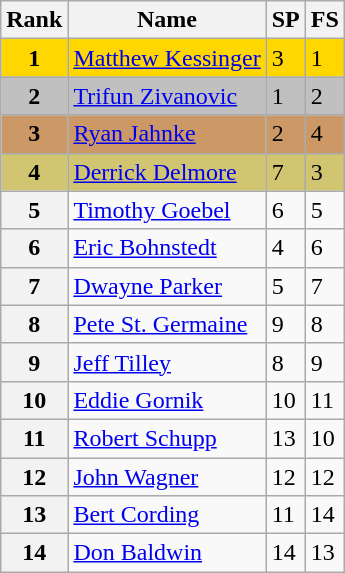<table class="wikitable">
<tr>
<th>Rank</th>
<th>Name</th>
<th>SP</th>
<th>FS</th>
</tr>
<tr bgcolor="gold">
<td align="center"><strong>1</strong></td>
<td><a href='#'>Matthew Kessinger</a></td>
<td>3</td>
<td>1</td>
</tr>
<tr bgcolor="silver">
<td align="center"><strong>2</strong></td>
<td><a href='#'>Trifun Zivanovic</a></td>
<td>1</td>
<td>2</td>
</tr>
<tr bgcolor="cc9966">
<td align="center"><strong>3</strong></td>
<td><a href='#'>Ryan Jahnke</a></td>
<td>2</td>
<td>4</td>
</tr>
<tr bgcolor="#d1c571">
<td align="center"><strong>4</strong></td>
<td><a href='#'>Derrick Delmore</a></td>
<td>7</td>
<td>3</td>
</tr>
<tr>
<th>5</th>
<td><a href='#'>Timothy Goebel</a></td>
<td>6</td>
<td>5</td>
</tr>
<tr>
<th>6</th>
<td><a href='#'>Eric Bohnstedt</a></td>
<td>4</td>
<td>6</td>
</tr>
<tr>
<th>7</th>
<td><a href='#'>Dwayne Parker</a></td>
<td>5</td>
<td>7</td>
</tr>
<tr>
<th>8</th>
<td><a href='#'>Pete St. Germaine</a></td>
<td>9</td>
<td>8</td>
</tr>
<tr>
<th>9</th>
<td><a href='#'>Jeff Tilley</a></td>
<td>8</td>
<td>9</td>
</tr>
<tr>
<th>10</th>
<td><a href='#'>Eddie Gornik</a></td>
<td>10</td>
<td>11</td>
</tr>
<tr>
<th>11</th>
<td><a href='#'>Robert Schupp</a></td>
<td>13</td>
<td>10</td>
</tr>
<tr>
<th>12</th>
<td><a href='#'>John Wagner</a></td>
<td>12</td>
<td>12</td>
</tr>
<tr>
<th>13</th>
<td><a href='#'>Bert Cording</a></td>
<td>11</td>
<td>14</td>
</tr>
<tr>
<th>14</th>
<td><a href='#'>Don Baldwin</a></td>
<td>14</td>
<td>13</td>
</tr>
</table>
